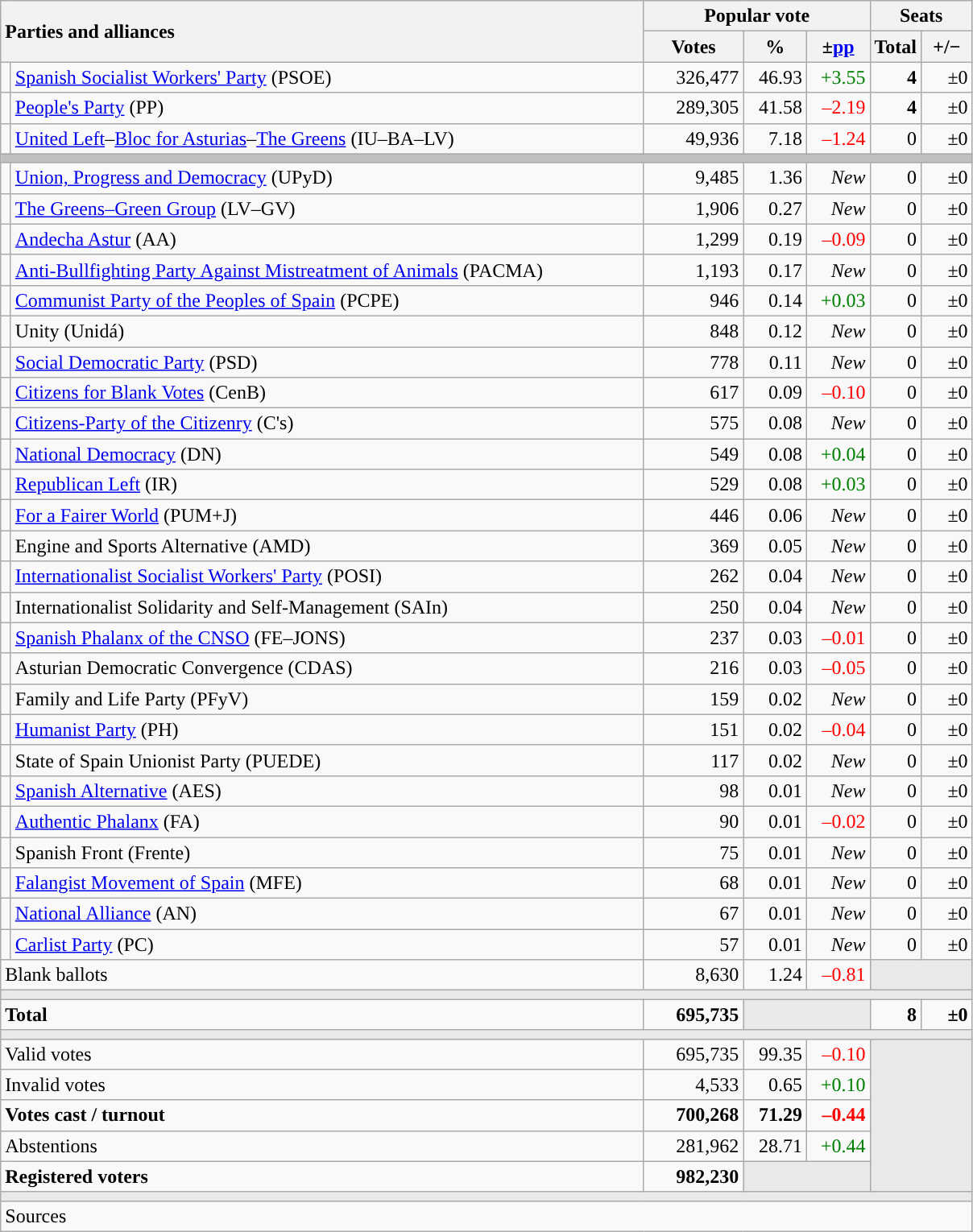<table class="wikitable" style="text-align:right;">
<tr>
<th style="text-align:left;" rowspan="2" colspan="2" width="525">Parties and alliances</th>
<th colspan="3">Popular vote</th>
<th colspan="2">Seats</th>
</tr>
<tr>
<th width="75">Votes</th>
<th width="45">%</th>
<th width="45">±<a href='#'>pp</a></th>
<th width="35">Total</th>
<th width="35">+/−</th>
</tr>
<tr>
<td width="1" style="color:inherit;background:"></td>
<td align="left"><a href='#'>Spanish Socialist Workers' Party</a> (PSOE)</td>
<td>326,477</td>
<td>46.93</td>
<td style="color:green;">+3.55</td>
<td><strong>4</strong></td>
<td>±0</td>
</tr>
<tr>
<td style="color:inherit;background:"></td>
<td align="left"><a href='#'>People's Party</a> (PP)</td>
<td>289,305</td>
<td>41.58</td>
<td style="color:red;">–2.19</td>
<td><strong>4</strong></td>
<td>±0</td>
</tr>
<tr>
<td style="color:inherit;background:"></td>
<td align="left"><a href='#'>United Left</a>–<a href='#'>Bloc for Asturias</a>–<a href='#'>The Greens</a> (IU–BA–LV)</td>
<td>49,936</td>
<td>7.18</td>
<td style="color:red;">–1.24</td>
<td>0</td>
<td>±0</td>
</tr>
<tr>
<td colspan="7" bgcolor="#C0C0C0"></td>
</tr>
<tr>
<td style="color:inherit;background:"></td>
<td align="left"><a href='#'>Union, Progress and Democracy</a> (UPyD)</td>
<td>9,485</td>
<td>1.36</td>
<td><em>New</em></td>
<td>0</td>
<td>±0</td>
</tr>
<tr>
<td style="color:inherit;background:"></td>
<td align="left"><a href='#'>The Greens–Green Group</a> (LV–GV)</td>
<td>1,906</td>
<td>0.27</td>
<td><em>New</em></td>
<td>0</td>
<td>±0</td>
</tr>
<tr>
<td style="color:inherit;background:"></td>
<td align="left"><a href='#'>Andecha Astur</a> (AA)</td>
<td>1,299</td>
<td>0.19</td>
<td style="color:red;">–0.09</td>
<td>0</td>
<td>±0</td>
</tr>
<tr>
<td style="color:inherit;background:"></td>
<td align="left"><a href='#'>Anti-Bullfighting Party Against Mistreatment of Animals</a> (PACMA)</td>
<td>1,193</td>
<td>0.17</td>
<td><em>New</em></td>
<td>0</td>
<td>±0</td>
</tr>
<tr>
<td style="color:inherit;background:"></td>
<td align="left"><a href='#'>Communist Party of the Peoples of Spain</a> (PCPE)</td>
<td>946</td>
<td>0.14</td>
<td style="color:green;">+0.03</td>
<td>0</td>
<td>±0</td>
</tr>
<tr>
<td style="color:inherit;background:"></td>
<td align="left">Unity (Unidá)</td>
<td>848</td>
<td>0.12</td>
<td><em>New</em></td>
<td>0</td>
<td>±0</td>
</tr>
<tr>
<td style="color:inherit;background:"></td>
<td align="left"><a href='#'>Social Democratic Party</a> (PSD)</td>
<td>778</td>
<td>0.11</td>
<td><em>New</em></td>
<td>0</td>
<td>±0</td>
</tr>
<tr>
<td style="color:inherit;background:"></td>
<td align="left"><a href='#'>Citizens for Blank Votes</a> (CenB)</td>
<td>617</td>
<td>0.09</td>
<td style="color:red;">–0.10</td>
<td>0</td>
<td>±0</td>
</tr>
<tr>
<td style="color:inherit;background:"></td>
<td align="left"><a href='#'>Citizens-Party of the Citizenry</a> (C's)</td>
<td>575</td>
<td>0.08</td>
<td><em>New</em></td>
<td>0</td>
<td>±0</td>
</tr>
<tr>
<td style="color:inherit;background:"></td>
<td align="left"><a href='#'>National Democracy</a> (DN)</td>
<td>549</td>
<td>0.08</td>
<td style="color:green;">+0.04</td>
<td>0</td>
<td>±0</td>
</tr>
<tr>
<td style="color:inherit;background:"></td>
<td align="left"><a href='#'>Republican Left</a> (IR)</td>
<td>529</td>
<td>0.08</td>
<td style="color:green;">+0.03</td>
<td>0</td>
<td>±0</td>
</tr>
<tr>
<td style="color:inherit;background:"></td>
<td align="left"><a href='#'>For a Fairer World</a> (PUM+J)</td>
<td>446</td>
<td>0.06</td>
<td><em>New</em></td>
<td>0</td>
<td>±0</td>
</tr>
<tr>
<td style="color:inherit;background:"></td>
<td align="left">Engine and Sports Alternative (AMD)</td>
<td>369</td>
<td>0.05</td>
<td><em>New</em></td>
<td>0</td>
<td>±0</td>
</tr>
<tr>
<td style="color:inherit;background:"></td>
<td align="left"><a href='#'>Internationalist Socialist Workers' Party</a> (POSI)</td>
<td>262</td>
<td>0.04</td>
<td><em>New</em></td>
<td>0</td>
<td>±0</td>
</tr>
<tr>
<td style="color:inherit;background:"></td>
<td align="left">Internationalist Solidarity and Self-Management (SAIn)</td>
<td>250</td>
<td>0.04</td>
<td><em>New</em></td>
<td>0</td>
<td>±0</td>
</tr>
<tr>
<td style="color:inherit;background:"></td>
<td align="left"><a href='#'>Spanish Phalanx of the CNSO</a> (FE–JONS)</td>
<td>237</td>
<td>0.03</td>
<td style="color:red;">–0.01</td>
<td>0</td>
<td>±0</td>
</tr>
<tr>
<td style="color:inherit;background:"></td>
<td align="left">Asturian Democratic Convergence (CDAS)</td>
<td>216</td>
<td>0.03</td>
<td style="color:red;">–0.05</td>
<td>0</td>
<td>±0</td>
</tr>
<tr>
<td style="color:inherit;background:"></td>
<td align="left">Family and Life Party (PFyV)</td>
<td>159</td>
<td>0.02</td>
<td><em>New</em></td>
<td>0</td>
<td>±0</td>
</tr>
<tr>
<td style="color:inherit;background:"></td>
<td align="left"><a href='#'>Humanist Party</a> (PH)</td>
<td>151</td>
<td>0.02</td>
<td style="color:red;">–0.04</td>
<td>0</td>
<td>±0</td>
</tr>
<tr>
<td style="color:inherit;background:"></td>
<td align="left">State of Spain Unionist Party (PUEDE)</td>
<td>117</td>
<td>0.02</td>
<td><em>New</em></td>
<td>0</td>
<td>±0</td>
</tr>
<tr>
<td style="color:inherit;background:"></td>
<td align="left"><a href='#'>Spanish Alternative</a> (AES)</td>
<td>98</td>
<td>0.01</td>
<td><em>New</em></td>
<td>0</td>
<td>±0</td>
</tr>
<tr>
<td style="color:inherit;background:"></td>
<td align="left"><a href='#'>Authentic Phalanx</a> (FA)</td>
<td>90</td>
<td>0.01</td>
<td style="color:red;">–0.02</td>
<td>0</td>
<td>±0</td>
</tr>
<tr>
<td style="color:inherit;background:"></td>
<td align="left">Spanish Front (Frente)</td>
<td>75</td>
<td>0.01</td>
<td><em>New</em></td>
<td>0</td>
<td>±0</td>
</tr>
<tr>
<td style="color:inherit;background:"></td>
<td align="left"><a href='#'>Falangist Movement of Spain</a> (MFE)</td>
<td>68</td>
<td>0.01</td>
<td><em>New</em></td>
<td>0</td>
<td>±0</td>
</tr>
<tr>
<td style="color:inherit;background:"></td>
<td align="left"><a href='#'>National Alliance</a> (AN)</td>
<td>67</td>
<td>0.01</td>
<td><em>New</em></td>
<td>0</td>
<td>±0</td>
</tr>
<tr>
<td style="color:inherit;background:"></td>
<td align="left"><a href='#'>Carlist Party</a> (PC)</td>
<td>57</td>
<td>0.01</td>
<td><em>New</em></td>
<td>0</td>
<td>±0</td>
</tr>
<tr>
<td align="left" colspan="2">Blank ballots</td>
<td>8,630</td>
<td>1.24</td>
<td style="color:red;">–0.81</td>
<td bgcolor="#E9E9E9" colspan="2"></td>
</tr>
<tr>
<td colspan="7" bgcolor="#E9E9E9"></td>
</tr>
<tr style="font-weight:bold;">
<td align="left" colspan="2">Total</td>
<td>695,735</td>
<td bgcolor="#E9E9E9" colspan="2"></td>
<td>8</td>
<td>±0</td>
</tr>
<tr>
<td colspan="7" bgcolor="#E9E9E9"></td>
</tr>
<tr>
<td align="left" colspan="2">Valid votes</td>
<td>695,735</td>
<td>99.35</td>
<td style="color:red;">–0.10</td>
<td bgcolor="#E9E9E9" colspan="2" rowspan="5"></td>
</tr>
<tr>
<td align="left" colspan="2">Invalid votes</td>
<td>4,533</td>
<td>0.65</td>
<td style="color:green;">+0.10</td>
</tr>
<tr style="font-weight:bold;">
<td align="left" colspan="2">Votes cast / turnout</td>
<td>700,268</td>
<td>71.29</td>
<td style="color:red;">–0.44</td>
</tr>
<tr>
<td align="left" colspan="2">Abstentions</td>
<td>281,962</td>
<td>28.71</td>
<td style="color:green;">+0.44</td>
</tr>
<tr style="font-weight:bold;">
<td align="left" colspan="2">Registered voters</td>
<td>982,230</td>
<td bgcolor="#E9E9E9" colspan="2"></td>
</tr>
<tr>
<td colspan="7" bgcolor="#E9E9E9"></td>
</tr>
<tr>
<td align="left" colspan="7">Sources</td>
</tr>
</table>
